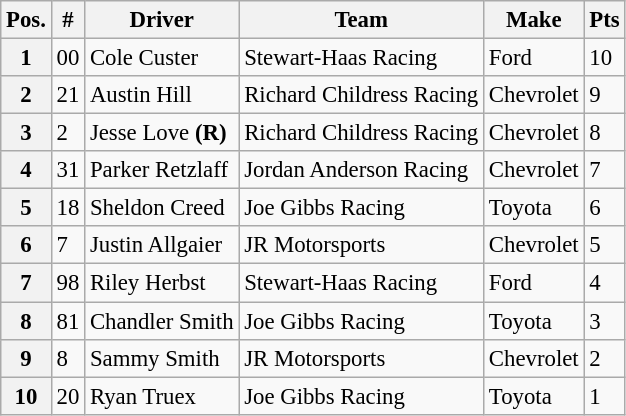<table class="wikitable" style="font-size:95%">
<tr>
<th>Pos.</th>
<th>#</th>
<th>Driver</th>
<th>Team</th>
<th>Make</th>
<th>Pts</th>
</tr>
<tr>
<th>1</th>
<td>00</td>
<td>Cole Custer</td>
<td>Stewart-Haas Racing</td>
<td>Ford</td>
<td>10</td>
</tr>
<tr>
<th>2</th>
<td>21</td>
<td>Austin Hill</td>
<td>Richard Childress Racing</td>
<td>Chevrolet</td>
<td>9</td>
</tr>
<tr>
<th>3</th>
<td>2</td>
<td>Jesse Love <strong>(R)</strong></td>
<td>Richard Childress Racing</td>
<td>Chevrolet</td>
<td>8</td>
</tr>
<tr>
<th>4</th>
<td>31</td>
<td>Parker Retzlaff</td>
<td>Jordan Anderson Racing</td>
<td>Chevrolet</td>
<td>7</td>
</tr>
<tr>
<th>5</th>
<td>18</td>
<td>Sheldon Creed</td>
<td>Joe Gibbs Racing</td>
<td>Toyota</td>
<td>6</td>
</tr>
<tr>
<th>6</th>
<td>7</td>
<td>Justin Allgaier</td>
<td>JR Motorsports</td>
<td>Chevrolet</td>
<td>5</td>
</tr>
<tr>
<th>7</th>
<td>98</td>
<td>Riley Herbst</td>
<td>Stewart-Haas Racing</td>
<td>Ford</td>
<td>4</td>
</tr>
<tr>
<th>8</th>
<td>81</td>
<td>Chandler Smith</td>
<td>Joe Gibbs Racing</td>
<td>Toyota</td>
<td>3</td>
</tr>
<tr>
<th>9</th>
<td>8</td>
<td>Sammy Smith</td>
<td>JR Motorsports</td>
<td>Chevrolet</td>
<td>2</td>
</tr>
<tr>
<th>10</th>
<td>20</td>
<td>Ryan Truex</td>
<td>Joe Gibbs Racing</td>
<td>Toyota</td>
<td>1</td>
</tr>
</table>
